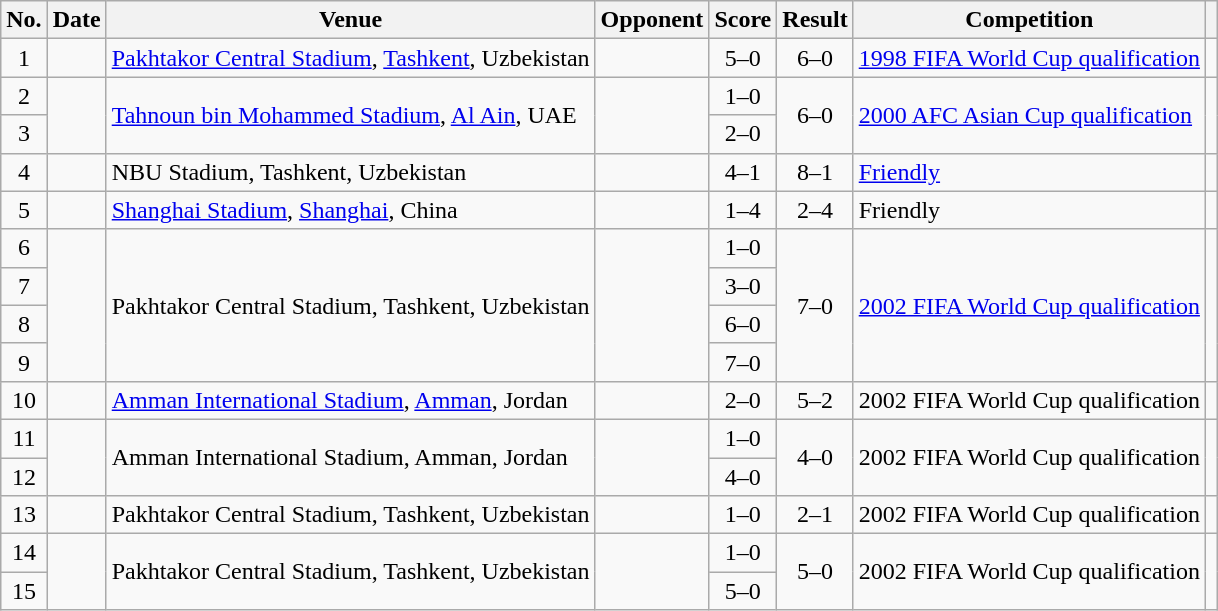<table class="wikitable sortable">
<tr>
<th scope="col">No.</th>
<th scope="col">Date</th>
<th scope="col">Venue</th>
<th scope="col">Opponent</th>
<th scope="col">Score</th>
<th scope="col">Result</th>
<th scope="col">Competition</th>
<th scope="col" class="unsortable"></th>
</tr>
<tr>
<td style="text-align:center">1</td>
<td></td>
<td><a href='#'>Pakhtakor Central Stadium</a>, <a href='#'>Tashkent</a>, Uzbekistan</td>
<td></td>
<td style="text-align:center">5–0</td>
<td style="text-align:center">6–0</td>
<td><a href='#'>1998 FIFA World Cup qualification</a></td>
<td></td>
</tr>
<tr>
<td style="text-align:center">2</td>
<td rowspan="2"></td>
<td rowspan="2"><a href='#'>Tahnoun bin Mohammed Stadium</a>, <a href='#'>Al Ain</a>, UAE</td>
<td rowspan="2"></td>
<td style="text-align:center">1–0</td>
<td rowspan="2" style="text-align:center">6–0</td>
<td rowspan="2"><a href='#'>2000 AFC Asian Cup qualification</a></td>
<td rowspan="2"></td>
</tr>
<tr>
<td style="text-align:center">3</td>
<td style="text-align:center">2–0</td>
</tr>
<tr>
<td style="text-align:center">4</td>
<td></td>
<td>NBU Stadium, Tashkent, Uzbekistan</td>
<td></td>
<td style="text-align:center">4–1</td>
<td style="text-align:center">8–1</td>
<td><a href='#'>Friendly</a></td>
<td></td>
</tr>
<tr>
<td style="text-align:center">5</td>
<td></td>
<td><a href='#'>Shanghai Stadium</a>, <a href='#'>Shanghai</a>, China</td>
<td></td>
<td style="text-align:center">1–4</td>
<td style="text-align:center">2–4</td>
<td>Friendly</td>
<td></td>
</tr>
<tr>
<td style="text-align:center">6</td>
<td rowspan="4"></td>
<td rowspan="4">Pakhtakor Central Stadium, Tashkent, Uzbekistan</td>
<td rowspan="4"></td>
<td style="text-align:center">1–0</td>
<td rowspan="4" style="text-align:center">7–0</td>
<td rowspan="4"><a href='#'>2002 FIFA World Cup qualification</a></td>
<td rowspan="4"></td>
</tr>
<tr>
<td style="text-align:center">7</td>
<td style="text-align:center">3–0</td>
</tr>
<tr>
<td style="text-align:center">8</td>
<td style="text-align:center">6–0</td>
</tr>
<tr>
<td style="text-align:center">9</td>
<td style="text-align:center">7–0</td>
</tr>
<tr>
<td style="text-align:center">10</td>
<td></td>
<td><a href='#'>Amman International Stadium</a>, <a href='#'>Amman</a>, Jordan</td>
<td></td>
<td style="text-align:center">2–0</td>
<td style="text-align:center">5–2</td>
<td>2002 FIFA World Cup qualification</td>
<td></td>
</tr>
<tr>
<td style="text-align:center">11</td>
<td rowspan="2"></td>
<td rowspan="2">Amman International Stadium, Amman, Jordan</td>
<td rowspan="2"></td>
<td style="text-align:center">1–0</td>
<td rowspan="2" style="text-align:center">4–0</td>
<td rowspan="2">2002 FIFA World Cup qualification</td>
<td rowspan="2"></td>
</tr>
<tr>
<td style="text-align:center">12</td>
<td style="text-align:center">4–0</td>
</tr>
<tr>
<td style="text-align:center">13</td>
<td></td>
<td>Pakhtakor Central Stadium, Tashkent, Uzbekistan</td>
<td></td>
<td style="text-align:center">1–0</td>
<td style="text-align:center">2–1</td>
<td>2002 FIFA World Cup qualification</td>
<td></td>
</tr>
<tr>
<td style="text-align:center">14</td>
<td rowspan="2"></td>
<td rowspan="2">Pakhtakor Central Stadium, Tashkent, Uzbekistan</td>
<td rowspan="2"></td>
<td style="text-align:center">1–0</td>
<td rowspan="2" style="text-align:center">5–0</td>
<td rowspan="2">2002 FIFA World Cup qualification</td>
<td rowspan="2"></td>
</tr>
<tr>
<td style="text-align:center">15</td>
<td style="text-align:center">5–0</td>
</tr>
</table>
